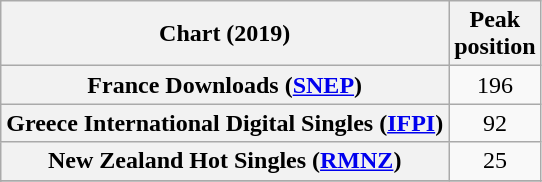<table class="wikitable sortable plainrowheaders" style="text-align:center">
<tr>
<th scope="col">Chart (2019)</th>
<th scope="col">Peak<br>position</th>
</tr>
<tr>
<th scope="row">France Downloads (<a href='#'>SNEP</a>)</th>
<td>196</td>
</tr>
<tr>
<th scope="row">Greece International Digital Singles (<a href='#'>IFPI</a>)</th>
<td>92</td>
</tr>
<tr>
<th scope="row">New Zealand Hot Singles (<a href='#'>RMNZ</a>)</th>
<td>25</td>
</tr>
<tr>
</tr>
<tr>
</tr>
</table>
